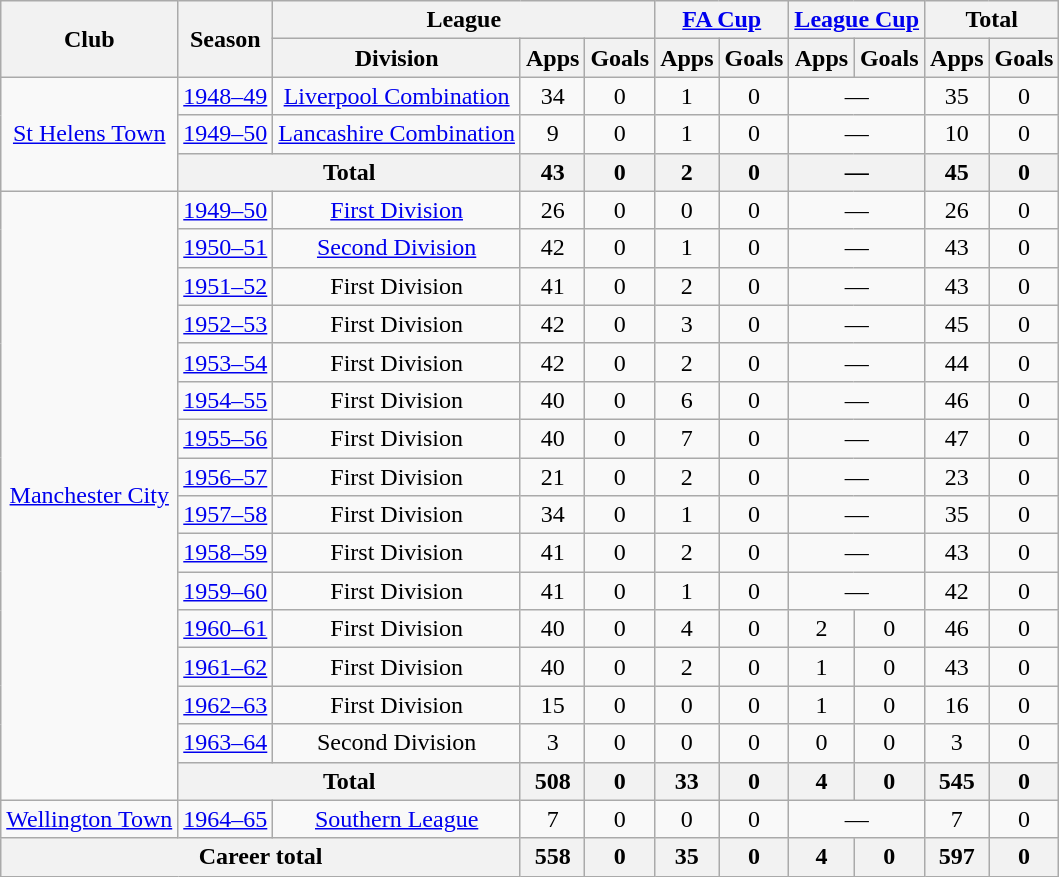<table class="wikitable" style="text-align:center">
<tr>
<th rowspan="2">Club</th>
<th rowspan="2">Season</th>
<th colspan="3">League</th>
<th colspan="2"><a href='#'>FA Cup</a></th>
<th colspan="2"><a href='#'>League Cup</a></th>
<th colspan="2">Total</th>
</tr>
<tr>
<th>Division</th>
<th>Apps</th>
<th>Goals</th>
<th>Apps</th>
<th>Goals</th>
<th>Apps</th>
<th>Goals</th>
<th>Apps</th>
<th>Goals</th>
</tr>
<tr>
<td rowspan="3"><a href='#'>St Helens Town</a></td>
<td><a href='#'>1948–49</a></td>
<td><a href='#'>Liverpool Combination</a></td>
<td>34</td>
<td>0</td>
<td>1</td>
<td>0</td>
<td colspan="2">—</td>
<td>35</td>
<td>0</td>
</tr>
<tr>
<td><a href='#'>1949–50</a></td>
<td><a href='#'>Lancashire Combination</a></td>
<td>9</td>
<td>0</td>
<td>1</td>
<td>0</td>
<td colspan="2">—</td>
<td>10</td>
<td>0</td>
</tr>
<tr>
<th colspan="2">Total</th>
<th>43</th>
<th>0</th>
<th>2</th>
<th>0</th>
<th colspan="2">—</th>
<th>45</th>
<th>0</th>
</tr>
<tr>
<td rowspan="16"><a href='#'>Manchester City</a></td>
<td><a href='#'>1949–50</a></td>
<td><a href='#'>First Division</a></td>
<td>26</td>
<td>0</td>
<td>0</td>
<td>0</td>
<td colspan="2">—</td>
<td>26</td>
<td>0</td>
</tr>
<tr>
<td><a href='#'>1950–51</a></td>
<td><a href='#'>Second Division</a></td>
<td>42</td>
<td>0</td>
<td>1</td>
<td>0</td>
<td colspan="2">—</td>
<td>43</td>
<td>0</td>
</tr>
<tr>
<td><a href='#'>1951–52</a></td>
<td>First Division</td>
<td>41</td>
<td>0</td>
<td>2</td>
<td>0</td>
<td colspan="2">—</td>
<td>43</td>
<td>0</td>
</tr>
<tr>
<td><a href='#'>1952–53</a></td>
<td>First Division</td>
<td>42</td>
<td>0</td>
<td>3</td>
<td>0</td>
<td colspan="2">—</td>
<td>45</td>
<td>0</td>
</tr>
<tr>
<td><a href='#'>1953–54</a></td>
<td>First Division</td>
<td>42</td>
<td>0</td>
<td>2</td>
<td>0</td>
<td colspan="2">—</td>
<td>44</td>
<td>0</td>
</tr>
<tr>
<td><a href='#'>1954–55</a></td>
<td>First Division</td>
<td>40</td>
<td>0</td>
<td>6</td>
<td>0</td>
<td colspan="2">—</td>
<td>46</td>
<td>0</td>
</tr>
<tr>
<td><a href='#'>1955–56</a></td>
<td>First Division</td>
<td>40</td>
<td>0</td>
<td>7</td>
<td>0</td>
<td colspan="2">—</td>
<td>47</td>
<td>0</td>
</tr>
<tr>
<td><a href='#'>1956–57</a></td>
<td>First Division</td>
<td>21</td>
<td>0</td>
<td>2</td>
<td>0</td>
<td colspan="2">—</td>
<td>23</td>
<td>0</td>
</tr>
<tr>
<td><a href='#'>1957–58</a></td>
<td>First Division</td>
<td>34</td>
<td>0</td>
<td>1</td>
<td>0</td>
<td colspan="2">—</td>
<td>35</td>
<td>0</td>
</tr>
<tr>
<td><a href='#'>1958–59</a></td>
<td>First Division</td>
<td>41</td>
<td>0</td>
<td>2</td>
<td>0</td>
<td colspan="2">—</td>
<td>43</td>
<td>0</td>
</tr>
<tr>
<td><a href='#'>1959–60</a></td>
<td>First Division</td>
<td>41</td>
<td>0</td>
<td>1</td>
<td>0</td>
<td colspan="2">—</td>
<td>42</td>
<td>0</td>
</tr>
<tr>
<td><a href='#'>1960–61</a></td>
<td>First Division</td>
<td>40</td>
<td>0</td>
<td>4</td>
<td>0</td>
<td>2</td>
<td>0</td>
<td>46</td>
<td>0</td>
</tr>
<tr>
<td><a href='#'>1961–62</a></td>
<td>First Division</td>
<td>40</td>
<td>0</td>
<td>2</td>
<td>0</td>
<td>1</td>
<td>0</td>
<td>43</td>
<td>0</td>
</tr>
<tr>
<td><a href='#'>1962–63</a></td>
<td>First Division</td>
<td>15</td>
<td>0</td>
<td>0</td>
<td>0</td>
<td>1</td>
<td>0</td>
<td>16</td>
<td>0</td>
</tr>
<tr>
<td><a href='#'>1963–64</a></td>
<td>Second Division</td>
<td>3</td>
<td>0</td>
<td>0</td>
<td>0</td>
<td>0</td>
<td>0</td>
<td>3</td>
<td>0</td>
</tr>
<tr>
<th colspan="2">Total</th>
<th>508</th>
<th>0</th>
<th>33</th>
<th>0</th>
<th>4</th>
<th>0</th>
<th>545</th>
<th>0</th>
</tr>
<tr>
<td><a href='#'>Wellington Town</a></td>
<td><a href='#'>1964–65</a></td>
<td><a href='#'>Southern League</a></td>
<td>7</td>
<td>0</td>
<td>0</td>
<td>0</td>
<td colspan="2">—</td>
<td>7</td>
<td>0</td>
</tr>
<tr>
<th colspan="3">Career total</th>
<th>558</th>
<th>0</th>
<th>35</th>
<th>0</th>
<th>4</th>
<th>0</th>
<th>597</th>
<th>0</th>
</tr>
</table>
